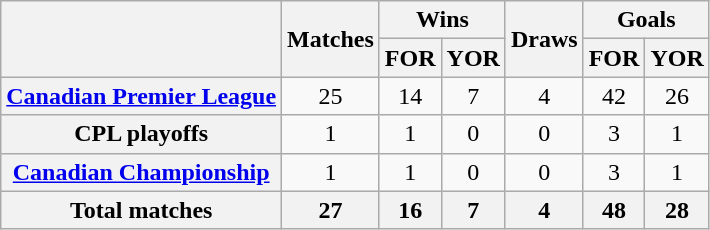<table class="wikitable" style="text-align:center;">
<tr>
<th rowspan="2"></th>
<th rowspan="2">Matches</th>
<th colspan="2">Wins</th>
<th rowspan="2">Draws</th>
<th colspan="2">Goals</th>
</tr>
<tr>
<th>FOR</th>
<th>YOR</th>
<th> FOR</th>
<th>YOR</th>
</tr>
<tr>
<th><a href='#'>Canadian Premier League</a></th>
<td>25</td>
<td>14</td>
<td>7</td>
<td>4</td>
<td>42</td>
<td>26</td>
</tr>
<tr>
<th>CPL playoffs</th>
<td>1</td>
<td>1</td>
<td>0</td>
<td>0</td>
<td>3</td>
<td>1</td>
</tr>
<tr>
<th><a href='#'>Canadian Championship</a></th>
<td>1</td>
<td>1</td>
<td>0</td>
<td>0</td>
<td>3</td>
<td>1</td>
</tr>
<tr>
<th>Total matches</th>
<th>27</th>
<th>16</th>
<th>7</th>
<th>4</th>
<th>48</th>
<th>28</th>
</tr>
</table>
